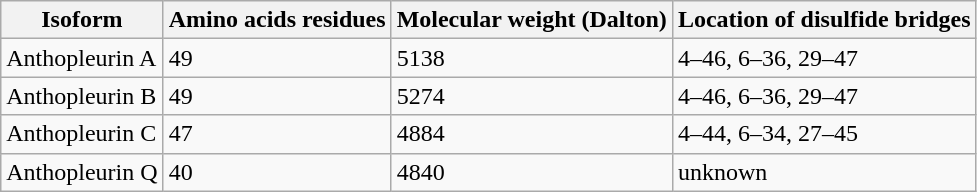<table class="wikitable">
<tr>
<th>Isoform</th>
<th>Amino acids residues</th>
<th>Molecular weight (Dalton)</th>
<th>Location of disulfide bridges</th>
</tr>
<tr>
<td>Anthopleurin A</td>
<td>49</td>
<td>5138</td>
<td>4–46, 6–36, 29–47</td>
</tr>
<tr>
<td>Anthopleurin B</td>
<td>49</td>
<td>5274</td>
<td>4–46, 6–36, 29–47</td>
</tr>
<tr>
<td>Anthopleurin C</td>
<td>47</td>
<td>4884</td>
<td>4–44, 6–34, 27–45</td>
</tr>
<tr>
<td>Anthopleurin Q</td>
<td>40</td>
<td>4840</td>
<td>unknown</td>
</tr>
</table>
